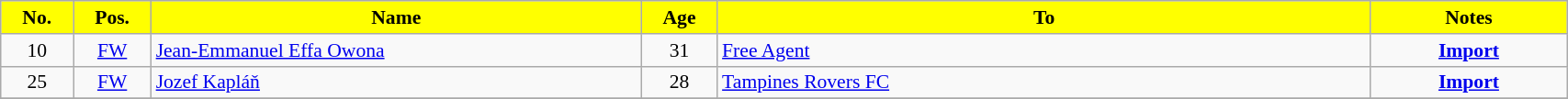<table class="wikitable sortable" style="text-align:center; font-size:90%; width:90%;">
<tr>
<th style="background:Yellow; color:Black; width:2%">No.</th>
<th style="background:Yellow; color:Black; width:2%">Pos.</th>
<th style="background:Yellow; color:Black; width:15%">Name</th>
<th style="background:Yellow; color:Black; width:2%">Age</th>
<th style="background:Yellow; color:Black; width:20%">To</th>
<th style="background:Yellow; color:Black; width:6%">Notes</th>
</tr>
<tr>
<td>10</td>
<td><a href='#'>FW</a></td>
<td align=left> <a href='#'>Jean-Emmanuel Effa Owona</a></td>
<td>31</td>
<td align=left> <a href='#'>Free Agent</a></td>
<td><strong><a href='#'>Import</a></strong></td>
</tr>
<tr>
<td>25</td>
<td><a href='#'>FW</a></td>
<td align=left> <a href='#'>Jozef Kapláň</a></td>
<td>28</td>
<td align=left> <a href='#'>Tampines Rovers FC</a></td>
<td><strong><a href='#'>Import</a></strong></td>
</tr>
<tr>
</tr>
</table>
